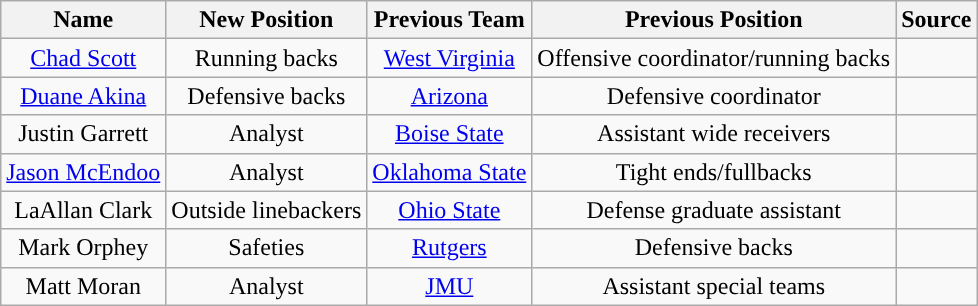<table class="wikitable">
<tr>
<th style="text-align:center; ">Name</th>
<th style="text-align:center; ">New Position</th>
<th style="text-align:center; ">Previous Team</th>
<th style="text-align:center; ">Previous Position</th>
<th style="text-align:center; ">Source</th>
</tr>
<tr align="center">
<td><a href='#'>Chad Scott</a></td>
<td>Running backs</td>
<td><a href='#'>West Virginia</a></td>
<td>Offensive coordinator/running backs</td>
<td></td>
</tr>
<tr align="center">
<td><a href='#'>Duane Akina</a></td>
<td>Defensive backs</td>
<td><a href='#'>Arizona</a></td>
<td>Defensive coordinator</td>
<td></td>
</tr>
<tr align="center">
<td>Justin Garrett</td>
<td>Analyst</td>
<td><a href='#'>Boise State</a></td>
<td>Assistant wide receivers</td>
<td></td>
</tr>
<tr align="center">
<td><a href='#'>Jason McEndoo</a></td>
<td>Analyst</td>
<td><a href='#'>Oklahoma State</a></td>
<td>Tight ends/fullbacks</td>
<td></td>
</tr>
<tr align="center">
<td>LaAllan Clark</td>
<td>Outside linebackers</td>
<td><a href='#'>Ohio State</a></td>
<td>Defense graduate assistant</td>
<td></td>
</tr>
<tr align="center">
<td>Mark Orphey</td>
<td>Safeties</td>
<td><a href='#'>Rutgers</a></td>
<td>Defensive backs</td>
<td></td>
</tr>
<tr align="center">
<td>Matt Moran</td>
<td>Analyst</td>
<td><a href='#'>JMU</a></td>
<td>Assistant special teams</td>
<td></td>
</tr>
</table>
